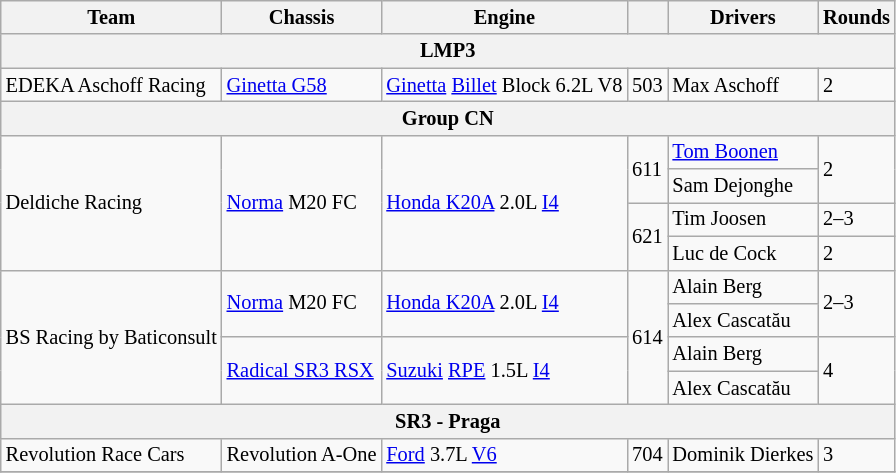<table class="wikitable" style="font-size: 85%;">
<tr>
<th>Team</th>
<th>Chassis</th>
<th>Engine</th>
<th></th>
<th>Drivers</th>
<th>Rounds</th>
</tr>
<tr>
<th colspan=6>LMP3</th>
</tr>
<tr>
<td> EDEKA Aschoff Racing</td>
<td><a href='#'>Ginetta G58</a></td>
<td><a href='#'>Ginetta</a> <a href='#'>Billet</a> Block 6.2L V8</td>
<td>503</td>
<td> Max Aschoff</td>
<td>2</td>
</tr>
<tr>
<th colspan=6>Group CN</th>
</tr>
<tr>
<td rowspan=4> Deldiche Racing</td>
<td rowspan=4><a href='#'>Norma</a> M20 FC</td>
<td rowspan=4><a href='#'>Honda K20A</a> 2.0L <a href='#'>I4</a></td>
<td rowspan=2>611</td>
<td> <a href='#'>Tom Boonen</a></td>
<td rowspan=2>2</td>
</tr>
<tr>
<td> Sam Dejonghe</td>
</tr>
<tr>
<td rowspan=2>621</td>
<td> Tim Joosen</td>
<td>2–3</td>
</tr>
<tr>
<td> Luc de Cock</td>
<td>2</td>
</tr>
<tr>
<td rowspan=4> BS Racing by Baticonsult</td>
<td rowspan=2><a href='#'>Norma</a> M20 FC</td>
<td rowspan=2><a href='#'>Honda K20A</a> 2.0L <a href='#'>I4</a></td>
<td rowspan=4>614</td>
<td> Alain Berg</td>
<td rowspan=2>2–3</td>
</tr>
<tr>
<td> Alex Cascatău</td>
</tr>
<tr>
<td rowspan=2><a href='#'>Radical SR3 RSX</a></td>
<td rowspan=2><a href='#'>Suzuki</a> <a href='#'>RPE</a> 1.5L <a href='#'>I4</a></td>
<td> Alain Berg</td>
<td rowspan=2>4</td>
</tr>
<tr>
<td> Alex Cascatău</td>
</tr>
<tr>
<th colspan=6>SR3 - Praga</th>
</tr>
<tr>
<td> Revolution Race Cars</td>
<td>Revolution A-One</td>
<td><a href='#'>Ford</a> 3.7L <a href='#'>V6</a></td>
<td>704</td>
<td> Dominik Dierkes</td>
<td>3</td>
</tr>
<tr>
</tr>
</table>
